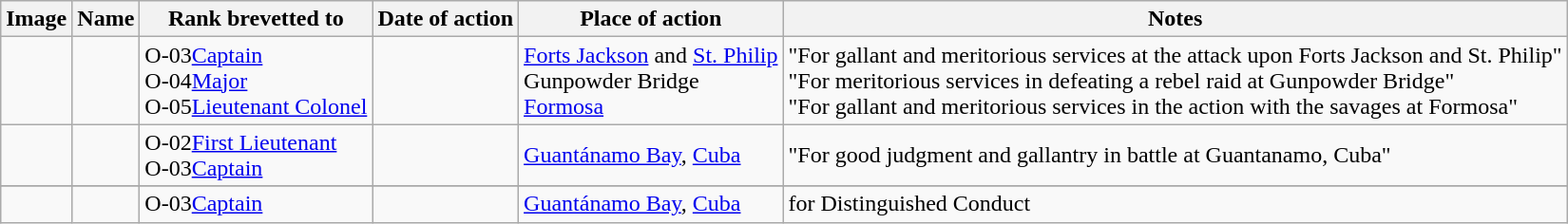<table class="wikitable sortable" border="1">
<tr>
<th class="unsortable">Image</th>
<th>Name</th>
<th>Rank brevetted to</th>
<th>Date of action</th>
<th>Place of action</th>
<th class="unsortable">Notes</th>
</tr>
<tr>
<td></td>
<td></td>
<td><span>O-03</span><a href='#'>Captain</a><br><span>O-04</span><a href='#'>Major</a><br><span>O-05</span><a href='#'>Lieutenant Colonel</a></td>
<td><br><br></td>
<td><a href='#'>Forts Jackson</a> and <a href='#'>St. Philip</a><br>Gunpowder Bridge<br><a href='#'>Formosa</a></td>
<td>"For gallant and meritorious services at the attack upon Forts Jackson and St. Philip"<br>"For meritorious services in defeating a rebel raid at Gunpowder Bridge"<br>"For gallant and meritorious services in the action with the savages at Formosa"</td>
</tr>
<tr>
<td></td>
<td></td>
<td><span>O-02</span><a href='#'>First Lieutenant</a><br><span>O-03</span><a href='#'>Captain</a></td>
<td></td>
<td><a href='#'>Guantánamo Bay</a>, <a href='#'>Cuba</a></td>
<td>"For good judgment and gallantry in battle at Guantanamo, Cuba"</td>
</tr>
<tr>
</tr>
<tr>
<td></td>
<td></td>
<td><span>O-03</span><a href='#'>Captain</a></td>
<td></td>
<td><a href='#'>Guantánamo Bay</a>, <a href='#'>Cuba</a></td>
<td>for Distinguished Conduct</td>
</tr>
</table>
